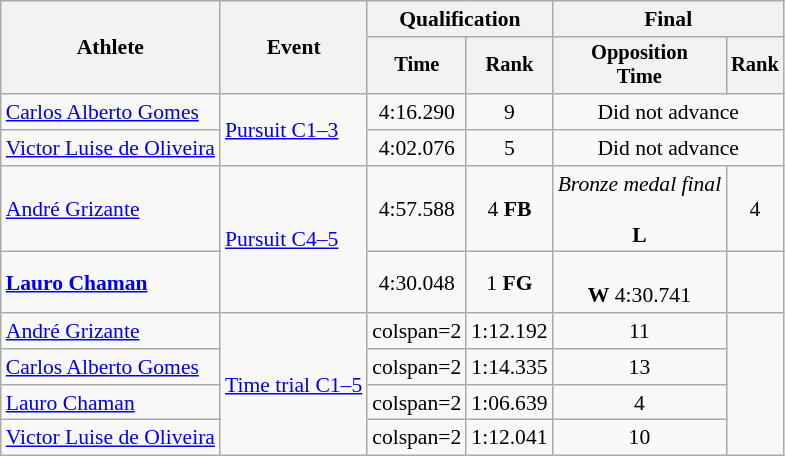<table class=wikitable style="font-size:90%">
<tr>
<th rowspan="2">Athlete</th>
<th rowspan="2">Event</th>
<th colspan="2">Qualification</th>
<th colspan="2">Final</th>
</tr>
<tr style="font-size:95%">
<th>Time</th>
<th>Rank</th>
<th>Opposition<br>Time</th>
<th>Rank</th>
</tr>
<tr align=center>
<td align=left><a href='#'>Carlos Alberto Gomes</a></td>
<td align=left rowspan=2><a href='#'>Pursuit C1–3</a></td>
<td>4:16.290</td>
<td>9</td>
<td colspan=2>Did not advance</td>
</tr>
<tr align=center>
<td align=left><a href='#'>Victor Luise de Oliveira</a></td>
<td>4:02.076</td>
<td>5</td>
<td colspan=2>Did not advance</td>
</tr>
<tr align=center>
<td align=left><a href='#'>André Grizante</a></td>
<td align=left rowspan=2><a href='#'>Pursuit C4–5</a></td>
<td>4:57.588</td>
<td>4 <strong>FB</strong></td>
<td><em>Bronze medal final</em><br><br><strong>L</strong> </td>
<td>4</td>
</tr>
<tr align=center>
<td align=left><strong><a href='#'>Lauro Chaman</a></strong></td>
<td>4:30.048</td>
<td>1 <strong>FG</strong></td>
<td><br><strong>W</strong> 4:30.741</td>
<td></td>
</tr>
<tr align=center>
<td align=left><a href='#'>André Grizante</a></td>
<td align=left rowspan=4><a href='#'>Time trial C1–5</a></td>
<td>colspan=2 </td>
<td>1:12.192</td>
<td>11</td>
</tr>
<tr align=center>
<td align=left><a href='#'>Carlos Alberto Gomes</a></td>
<td>colspan=2 </td>
<td>1:14.335</td>
<td>13</td>
</tr>
<tr align=center>
<td align=left><a href='#'>Lauro Chaman</a></td>
<td>colspan=2 </td>
<td>1:06.639</td>
<td>4</td>
</tr>
<tr align=center>
<td align=left><a href='#'>Victor Luise de Oliveira</a></td>
<td>colspan=2 </td>
<td>1:12.041</td>
<td>10</td>
</tr>
</table>
